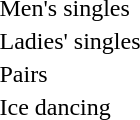<table>
<tr>
<td>Men's singles <br> </td>
<td></td>
<td></td>
<td></td>
</tr>
<tr>
<td>Ladies' singles <br> </td>
<td></td>
<td></td>
<td></td>
</tr>
<tr>
<td>Pairs <br> </td>
<td></td>
<td></td>
<td></td>
</tr>
<tr>
<td>Ice dancing <br> </td>
<td></td>
<td></td>
<td></td>
</tr>
</table>
